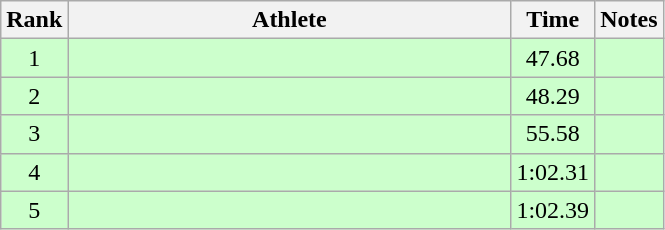<table class="wikitable" style="text-align:center">
<tr>
<th>Rank</th>
<th Style="width:18em">Athlete</th>
<th>Time</th>
<th>Notes</th>
</tr>
<tr style="background:#cfc">
<td>1</td>
<td style="text-align:left"></td>
<td>47.68</td>
<td></td>
</tr>
<tr style="background:#cfc">
<td>2</td>
<td style="text-align:left"></td>
<td>48.29</td>
<td></td>
</tr>
<tr style="background:#cfc">
<td>3</td>
<td style="text-align:left"></td>
<td>55.58</td>
<td></td>
</tr>
<tr style="background:#cfc">
<td>4</td>
<td style="text-align:left"></td>
<td>1:02.31</td>
<td></td>
</tr>
<tr style="background:#cfc">
<td>5</td>
<td style="text-align:left"></td>
<td>1:02.39</td>
<td></td>
</tr>
</table>
